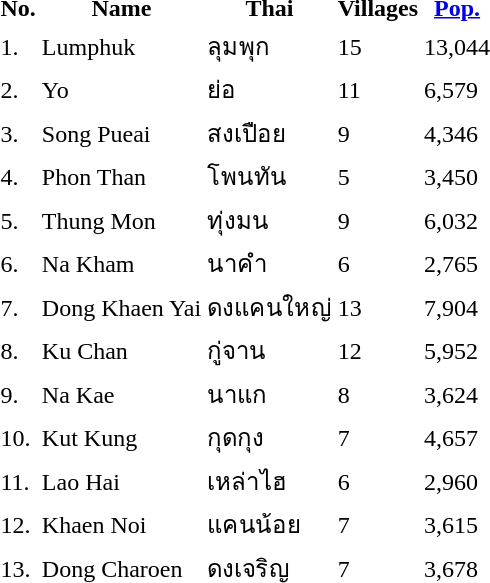<table>
<tr>
<th>No.</th>
<th>Name</th>
<th>Thai</th>
<th>Villages</th>
<th><a href='#'>Pop.</a></th>
</tr>
<tr>
<td>1.</td>
<td>Lumphuk</td>
<td>ลุมพุก</td>
<td>15</td>
<td>13,044</td>
</tr>
<tr>
<td>2.</td>
<td>Yo</td>
<td>ย่อ</td>
<td>11</td>
<td>6,579</td>
</tr>
<tr>
<td>3.</td>
<td>Song Pueai</td>
<td>สงเปือย</td>
<td>9</td>
<td>4,346</td>
</tr>
<tr>
<td>4.</td>
<td>Phon Than</td>
<td>โพนทัน</td>
<td>5</td>
<td>3,450</td>
</tr>
<tr>
<td>5.</td>
<td>Thung Mon</td>
<td>ทุ่งมน</td>
<td>9</td>
<td>6,032</td>
</tr>
<tr>
<td>6.</td>
<td>Na Kham</td>
<td>นาคำ</td>
<td>6</td>
<td>2,765</td>
</tr>
<tr>
<td>7.</td>
<td>Dong Khaen Yai</td>
<td>ดงแคนใหญ่</td>
<td>13</td>
<td>7,904</td>
</tr>
<tr>
<td>8.</td>
<td>Ku Chan</td>
<td>กู่จาน</td>
<td>12</td>
<td>5,952</td>
</tr>
<tr>
<td>9.</td>
<td>Na Kae</td>
<td>นาแก</td>
<td>8</td>
<td>3,624</td>
</tr>
<tr>
<td>10.</td>
<td>Kut Kung</td>
<td>กุดกุง</td>
<td>7</td>
<td>4,657</td>
</tr>
<tr>
<td>11.</td>
<td>Lao Hai</td>
<td>เหล่าไฮ</td>
<td>6</td>
<td>2,960</td>
</tr>
<tr>
<td>12.</td>
<td>Khaen Noi</td>
<td>แคนน้อย</td>
<td>7</td>
<td>3,615</td>
</tr>
<tr>
<td>13.</td>
<td>Dong Charoen</td>
<td>ดงเจริญ</td>
<td>7</td>
<td>3,678</td>
</tr>
</table>
